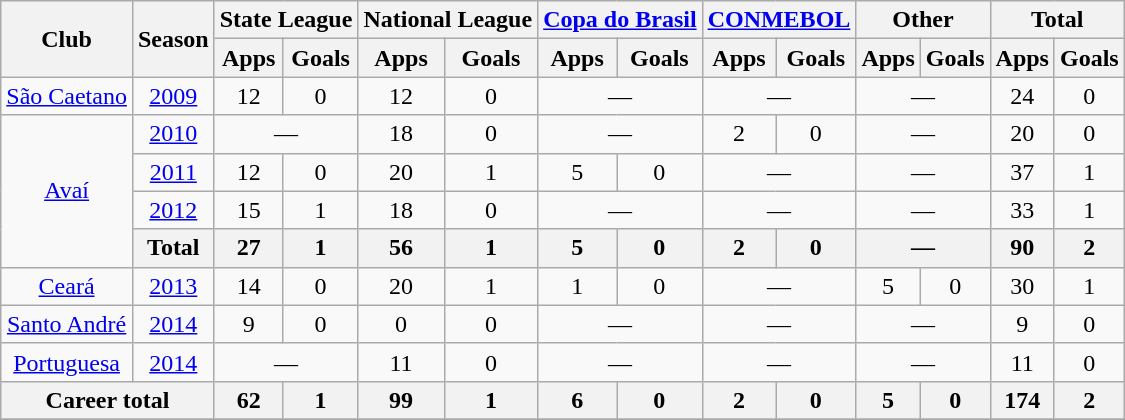<table class="wikitable" style="text-align: center;">
<tr>
<th rowspan="2">Club</th>
<th rowspan="2">Season</th>
<th colspan="2">State League</th>
<th colspan="2">National League</th>
<th colspan="2"><a href='#'>Copa do Brasil</a></th>
<th colspan="2"><a href='#'>CONMEBOL</a></th>
<th colspan="2">Other</th>
<th colspan="2">Total</th>
</tr>
<tr>
<th>Apps</th>
<th>Goals</th>
<th>Apps</th>
<th>Goals</th>
<th>Apps</th>
<th>Goals</th>
<th>Apps</th>
<th>Goals</th>
<th>Apps</th>
<th>Goals</th>
<th>Apps</th>
<th>Goals</th>
</tr>
<tr>
<td><a href='#'>São Caetano</a></td>
<td><a href='#'>2009</a></td>
<td>12</td>
<td>0</td>
<td>12</td>
<td>0</td>
<td colspan="2">—</td>
<td colspan="2">—</td>
<td colspan="2">—</td>
<td>24</td>
<td>0</td>
</tr>
<tr>
<td rowspan="4"><a href='#'>Avaí</a></td>
<td><a href='#'>2010</a></td>
<td colspan="2">—</td>
<td>18</td>
<td>0</td>
<td colspan="2">—</td>
<td>2</td>
<td>0</td>
<td colspan="2">—</td>
<td>20</td>
<td>0</td>
</tr>
<tr>
<td><a href='#'>2011</a></td>
<td>12</td>
<td>0</td>
<td>20</td>
<td>1</td>
<td>5</td>
<td>0</td>
<td colspan="2">—</td>
<td colspan="2">—</td>
<td>37</td>
<td>1</td>
</tr>
<tr>
<td><a href='#'>2012</a></td>
<td>15</td>
<td>1</td>
<td>18</td>
<td>0</td>
<td colspan="2">—</td>
<td colspan="2">—</td>
<td colspan="2">—</td>
<td>33</td>
<td>1</td>
</tr>
<tr>
<th><strong>Total</strong></th>
<th>27</th>
<th>1</th>
<th>56</th>
<th>1</th>
<th>5</th>
<th>0</th>
<th>2</th>
<th>0</th>
<th colspan="2">—</th>
<th>90</th>
<th>2</th>
</tr>
<tr>
<td><a href='#'>Ceará</a></td>
<td><a href='#'>2013</a></td>
<td>14</td>
<td>0</td>
<td>20</td>
<td>1</td>
<td>1</td>
<td>0</td>
<td colspan="2">—</td>
<td>5</td>
<td>0</td>
<td>30</td>
<td>1</td>
</tr>
<tr>
<td><a href='#'>Santo André</a></td>
<td><a href='#'>2014</a></td>
<td>9</td>
<td>0</td>
<td>0</td>
<td>0</td>
<td colspan="2">—</td>
<td colspan="2">—</td>
<td colspan="2">—</td>
<td>9</td>
<td>0</td>
</tr>
<tr>
<td><a href='#'>Portuguesa</a></td>
<td><a href='#'>2014</a></td>
<td colspan="2">—</td>
<td>11</td>
<td>0</td>
<td colspan="2">—</td>
<td colspan="2">—</td>
<td colspan="2">—</td>
<td>11</td>
<td>0</td>
</tr>
<tr>
<th colspan="2"><strong>Career total</strong></th>
<th>62</th>
<th>1</th>
<th>99</th>
<th>1</th>
<th>6</th>
<th>0</th>
<th>2</th>
<th>0</th>
<th>5</th>
<th>0</th>
<th>174</th>
<th>2</th>
</tr>
<tr>
</tr>
</table>
